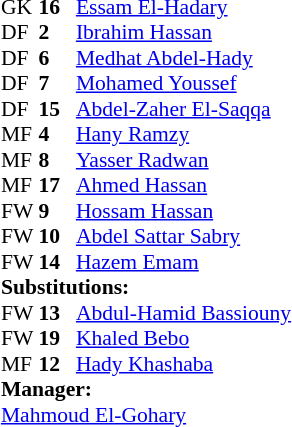<table style="font-size: 90%" cellspacing="0" cellpadding="0" align="center">
<tr>
<th width=25></th>
<th width=25></th>
</tr>
<tr>
<td>GK</td>
<td><strong>16</strong></td>
<td><a href='#'>Essam El-Hadary</a></td>
</tr>
<tr>
<td>DF</td>
<td><strong>2</strong></td>
<td><a href='#'>Ibrahim Hassan</a></td>
</tr>
<tr>
<td>DF</td>
<td><strong>6</strong></td>
<td><a href='#'>Medhat Abdel-Hady</a></td>
</tr>
<tr>
<td>DF</td>
<td><strong>7</strong></td>
<td><a href='#'>Mohamed Youssef</a></td>
</tr>
<tr>
<td>DF</td>
<td><strong>15</strong></td>
<td><a href='#'>Abdel-Zaher El-Saqqa</a></td>
</tr>
<tr>
<td>MF</td>
<td><strong>4</strong></td>
<td><a href='#'>Hany Ramzy</a></td>
</tr>
<tr>
<td>MF</td>
<td><strong>8</strong></td>
<td><a href='#'>Yasser Radwan</a></td>
</tr>
<tr>
<td>MF</td>
<td><strong>17</strong></td>
<td><a href='#'>Ahmed Hassan</a></td>
</tr>
<tr>
<td>FW</td>
<td><strong>9</strong></td>
<td><a href='#'>Hossam Hassan</a></td>
<td></td>
<td></td>
</tr>
<tr>
<td>FW</td>
<td><strong>10</strong></td>
<td><a href='#'>Abdel Sattar Sabry</a></td>
<td></td>
<td></td>
</tr>
<tr>
<td>FW</td>
<td><strong>14</strong></td>
<td><a href='#'>Hazem Emam</a></td>
<td></td>
<td></td>
</tr>
<tr>
<td colspan=3><strong>Substitutions:</strong></td>
</tr>
<tr>
<td>FW</td>
<td><strong>13</strong></td>
<td><a href='#'>Abdul-Hamid Bassiouny</a></td>
<td></td>
<td></td>
</tr>
<tr>
<td>FW</td>
<td><strong>19</strong></td>
<td><a href='#'>Khaled Bebo</a></td>
<td></td>
<td></td>
</tr>
<tr>
<td>MF</td>
<td><strong>12</strong></td>
<td><a href='#'>Hady Khashaba</a></td>
<td></td>
<td></td>
</tr>
<tr>
<td colspan=3><strong>Manager:</strong></td>
</tr>
<tr>
<td colspan=3><a href='#'>Mahmoud El-Gohary</a></td>
</tr>
</table>
